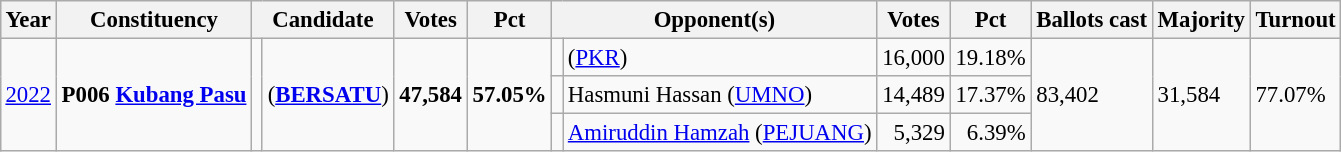<table class="wikitable" style="margin:0.5em ; font-size:95%">
<tr>
<th>Year</th>
<th>Constituency</th>
<th colspan=2>Candidate</th>
<th>Votes</th>
<th>Pct</th>
<th colspan=2>Opponent(s)</th>
<th>Votes</th>
<th>Pct</th>
<th>Ballots cast</th>
<th>Majority</th>
<th>Turnout</th>
</tr>
<tr>
<td rowspan=3><a href='#'>2022</a></td>
<td rowspan=3><strong>P006 <a href='#'>Kubang Pasu</a></strong></td>
<td rowspan=3 bgcolor=></td>
<td rowspan=3> (<a href='#'><strong>BERSATU</strong></a>)</td>
<td rowspan=3 align="right"><strong>47,584</strong></td>
<td rowspan=3><strong>57.05%</strong></td>
<td></td>
<td> (<a href='#'>PKR</a>)</td>
<td align="right">16,000</td>
<td>19.18%</td>
<td rowspan=3>83,402</td>
<td rowspan=3>31,584</td>
<td rowspan=3>77.07%</td>
</tr>
<tr>
<td></td>
<td>Hasmuni Hassan (<a href='#'>UMNO</a>)</td>
<td align="right">14,489</td>
<td>17.37%</td>
</tr>
<tr>
<td bgcolor=></td>
<td><a href='#'>Amiruddin Hamzah</a> (<a href='#'>PEJUANG</a>)</td>
<td align="right">5,329</td>
<td align="right">6.39%</td>
</tr>
</table>
